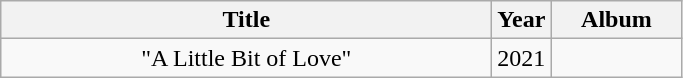<table class="wikitable plainrowheaders" style="text-align:center;">
<tr>
<th style="width:20em;">Title</th>
<th style="width:1em;">Year</th>
<th style="width:5em;">Album</th>
</tr>
<tr>
<td>"A Little Bit of Love"<br></td>
<td>2021</td>
<td></td>
</tr>
</table>
